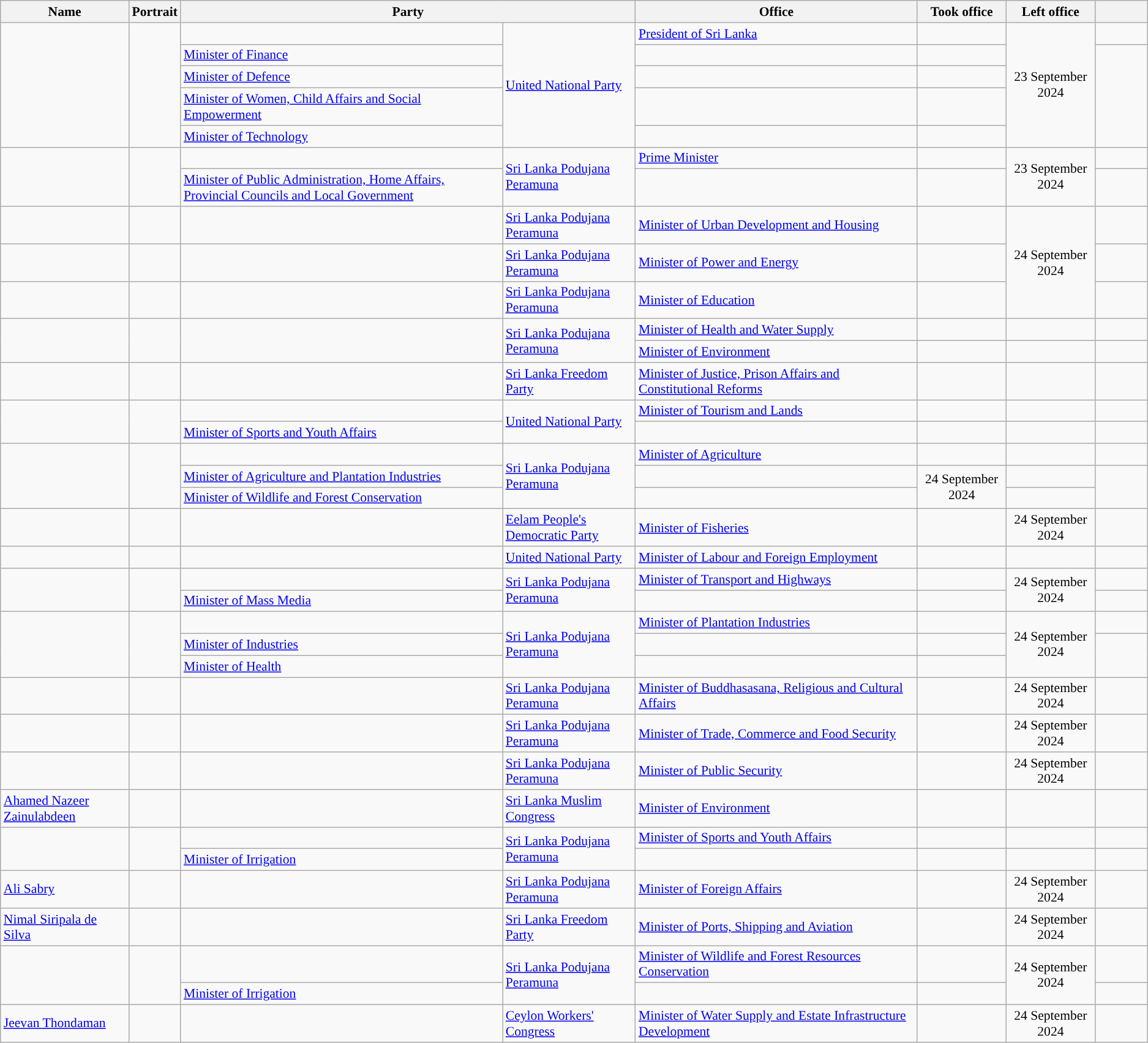<table class="wikitable plainrowheaders sortable" style="font-size:90%; text-align:left;">
<tr>
<th scope="col">Name</th>
<th scope="col" class="unsortable">Portrait</th>
<th colspan="2" scope="col">Party</th>
<th scope="col" width="300px">Office</th>
<th scope="col">Took office</th>
<th scope="col">Left office</th>
<th scope="col" width="50px" class="unsortable"></th>
</tr>
<tr>
<td rowspan="5"></td>
<td rowspan="5" align="center"></td>
<td style="background:"></td>
<td rowspan="5"><a href='#'>United National Party</a></td>
<td><a href='#'>President of Sri Lanka</a></td>
<td align="center"></td>
<td rowspan="5" align="center">23 September 2024</td>
<td align="center"></td>
</tr>
<tr>
<td><a href='#'>Minister of Finance</a></td>
<td align="center"></td>
<td align="center"></td>
</tr>
<tr>
<td><a href='#'>Minister of Defence</a></td>
<td align="center"></td>
<td></td>
</tr>
<tr>
<td><a href='#'>Minister of Women, Child Affairs and Social Empowerment</a></td>
<td align="center"></td>
<td></td>
</tr>
<tr>
<td><a href='#'>Minister of Technology</a></td>
<td align="center"></td>
<td></td>
</tr>
<tr>
<td rowspan="2"></td>
<td rowspan="2" align="center"></td>
<td style="background:"></td>
<td rowspan="2"><a href='#'>Sri Lanka Podujana Peramuna</a></td>
<td><a href='#'>Prime Minister</a></td>
<td align="center"></td>
<td rowspan="2" align="center">23 September 2024</td>
<td align="center"></td>
</tr>
<tr>
<td><a href='#'>Minister of Public Administration, Home Affairs, Provincial Councils and Local Government</a></td>
<td align="center"></td>
<td align="center"></td>
</tr>
<tr>
<td></td>
<td align="center"></td>
<td style="background:"></td>
<td><a href='#'>Sri Lanka Podujana Peramuna</a></td>
<td><a href='#'>Minister of Urban Development and Housing</a></td>
<td align="center"></td>
<td rowspan="3" align="center">24 September 2024</td>
<td align="center"></td>
</tr>
<tr>
<td></td>
<td align="center"></td>
<td style="background:"></td>
<td><a href='#'>Sri Lanka Podujana Peramuna</a></td>
<td><a href='#'>Minister of Power and Energy</a></td>
<td align="center"></td>
<td align="center"></td>
</tr>
<tr>
<td></td>
<td align="center"></td>
<td style="background:"></td>
<td><a href='#'>Sri Lanka Podujana Peramuna</a></td>
<td><a href='#'>Minister of Education</a></td>
<td align="center"></td>
<td align="center"></td>
</tr>
<tr>
<td rowspan="2"></td>
<td rowspan="2" align="center"></td>
<td rowspan="2" style="background:"></td>
<td rowspan="2"><a href='#'>Sri Lanka Podujana Peramuna</a></td>
<td><a href='#'>Minister of Health and Water Supply</a></td>
<td align="center"></td>
<td align="center"></td>
<td align="center"></td>
</tr>
<tr>
<td><a href='#'>Minister of Environment</a></td>
<td align="center"></td>
<td align="center"></td>
<td align="center"></td>
</tr>
<tr>
<td></td>
<td align="center"></td>
<td style="background:"></td>
<td><a href='#'>Sri Lanka Freedom Party</a></td>
<td><a href='#'>Minister of Justice, Prison Affairs and Constitutional Reforms</a></td>
<td align="center"></td>
<td align="center"></td>
<td align="center"></td>
</tr>
<tr>
<td rowspan="2"></td>
<td rowspan="2" align="center"></td>
<td style="background:"></td>
<td rowspan="2"><a href='#'>United National Party</a></td>
<td><a href='#'>Minister of Tourism and Lands</a></td>
<td align="center"></td>
<td align="center"></td>
<td align="center"></td>
</tr>
<tr>
<td><a href='#'>Minister of Sports and Youth Affairs</a></td>
<td align="center"></td>
<td align="center"></td>
<td align="center"></td>
</tr>
<tr>
<td rowspan="3"></td>
<td rowspan="3" align="center"></td>
<td style="background:"></td>
<td rowspan="3"><a href='#'>Sri Lanka Podujana Peramuna</a></td>
<td><a href='#'>Minister of Agriculture</a></td>
<td align="center"></td>
<td align="center"></td>
<td align="center"></td>
</tr>
<tr>
<td><a href='#'>Minister of Agriculture and Plantation Industries</a></td>
<td align="center"></td>
<td rowspan="2" align="center">24 September 2024</td>
<td align="center"></td>
</tr>
<tr>
<td><a href='#'>Minister of Wildlife and Forest Conservation</a></td>
<td align="center"></td>
<td align="center"></td>
</tr>
<tr>
<td></td>
<td align="center"></td>
<td style="background:"></td>
<td><a href='#'>Eelam People's Democratic Party</a></td>
<td><a href='#'>Minister of Fisheries</a></td>
<td align="center"></td>
<td align="center">24 September 2024</td>
<td align="center"></td>
</tr>
<tr>
<td></td>
<td align="center"></td>
<td style="background:"></td>
<td><a href='#'>United National Party</a></td>
<td><a href='#'>Minister of Labour and Foreign Employment</a></td>
<td align="center"></td>
<td align="center"></td>
<td align="center"></td>
</tr>
<tr>
<td rowspan="2"></td>
<td rowspan="2" align="center"></td>
<td style="background:"></td>
<td rowspan="2"><a href='#'>Sri Lanka Podujana Peramuna</a></td>
<td><a href='#'>Minister of Transport and Highways</a></td>
<td align="center"></td>
<td rowspan="2" align="center">24 September 2024</td>
<td align="center"></td>
</tr>
<tr>
<td><a href='#'>Minister of Mass Media</a></td>
<td align="center"></td>
<td align="center"></td>
</tr>
<tr>
<td rowspan="3"></td>
<td rowspan="3" align="center"></td>
<td style="background:"></td>
<td rowspan="3"><a href='#'>Sri Lanka Podujana Peramuna</a></td>
<td><a href='#'>Minister of Plantation Industries</a></td>
<td align="center"></td>
<td rowspan="3" align="center">24 September 2024</td>
<td align="center"></td>
</tr>
<tr>
<td><a href='#'>Minister of Industries</a></td>
<td align="center"></td>
<td align="center"></td>
</tr>
<tr>
<td><a href='#'>Minister of Health</a></td>
<td align="center"></td>
<td align="center"></td>
</tr>
<tr>
<td></td>
<td align="center"></td>
<td style="background:"></td>
<td><a href='#'>Sri Lanka Podujana Peramuna</a></td>
<td><a href='#'>Minister of Buddhasasana, Religious and Cultural Affairs</a></td>
<td align="center"></td>
<td align="center">24 September 2024</td>
<td align="center"></td>
</tr>
<tr>
<td></td>
<td align="center"></td>
<td style="background:"></td>
<td><a href='#'>Sri Lanka Podujana Peramuna</a></td>
<td><a href='#'>Minister of Trade, Commerce and Food Security</a></td>
<td align="center"></td>
<td align="center">24 September 2024</td>
<td align="center"></td>
</tr>
<tr>
<td></td>
<td align="center"></td>
<td style="background:"></td>
<td><a href='#'>Sri Lanka Podujana Peramuna</a></td>
<td><a href='#'>Minister of Public Security</a></td>
<td align="center"></td>
<td align="center">24 September 2024</td>
<td align="center"></td>
</tr>
<tr>
<td><a href='#'>Ahamed Nazeer Zainulabdeen</a></td>
<td align="center"></td>
<td style="background:"></td>
<td><a href='#'>Sri Lanka Muslim Congress</a></td>
<td><a href='#'>Minister of Environment</a></td>
<td align="center"></td>
<td align="center"></td>
<td align="center"></td>
</tr>
<tr>
<td rowspan="2"></td>
<td rowspan="2" align="center"></td>
<td style="background:"></td>
<td rowspan="2"><a href='#'>Sri Lanka Podujana Peramuna</a></td>
<td><a href='#'>Minister of Sports and Youth Affairs</a></td>
<td align="center"></td>
<td align="center"></td>
<td align="center"></td>
</tr>
<tr>
<td><a href='#'>Minister of Irrigation</a></td>
<td align="center"></td>
<td align="center"></td>
<td align="center"></td>
</tr>
<tr>
<td><a href='#'>Ali Sabry</a></td>
<td align="center"></td>
<td style="background:"></td>
<td><a href='#'>Sri Lanka Podujana Peramuna</a></td>
<td><a href='#'>Minister of Foreign Affairs</a></td>
<td align="center"></td>
<td align="center">24 September 2024</td>
<td align="center"></td>
</tr>
<tr>
<td><a href='#'>Nimal Siripala de Silva</a></td>
<td align="center"></td>
<td style="background:"></td>
<td><a href='#'>Sri Lanka Freedom Party</a></td>
<td><a href='#'>Minister of Ports, Shipping and Aviation</a></td>
<td align="center"></td>
<td align="center">24 September 2024</td>
<td align="center"></td>
</tr>
<tr>
<td rowspan="2"></td>
<td rowspan="2" align="center"></td>
<td style="background:"></td>
<td rowspan="2"><a href='#'>Sri Lanka Podujana Peramuna</a></td>
<td><a href='#'>Minister of Wildlife and Forest Resources Conservation</a></td>
<td align="center"></td>
<td rowspan="2" align="center">24 September 2024</td>
<td align="center"></td>
</tr>
<tr>
<td><a href='#'>Minister of Irrigation</a></td>
<td align="center"></td>
<td align="center"></td>
</tr>
<tr>
<td><a href='#'>Jeevan Thondaman</a></td>
<td align="center"></td>
<td style="background:"></td>
<td><a href='#'>Ceylon Workers' Congress</a></td>
<td><a href='#'>Minister of Water Supply and Estate Infrastructure Development</a></td>
<td align="center"></td>
<td align="center">24 September 2024</td>
<td align="center"></td>
</tr>
</table>
